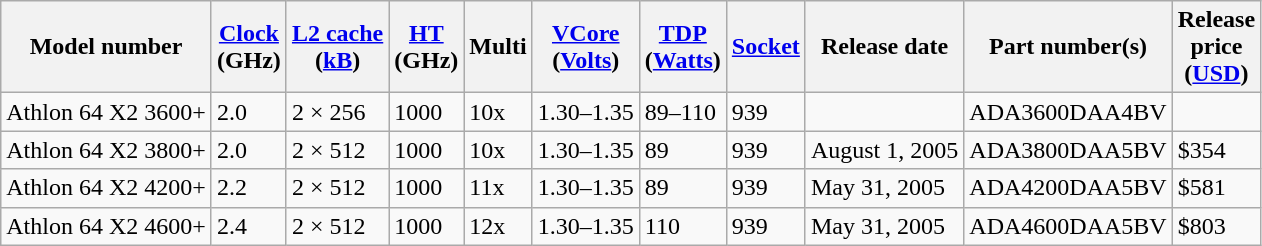<table class="wikitable">
<tr>
<th>Model number</th>
<th><a href='#'>Clock</a><br>(GHz)</th>
<th><a href='#'>L2 cache</a><br>(<a href='#'>kB</a>)</th>
<th><a href='#'>HT</a><br>(GHz)</th>
<th>Multi</th>
<th><a href='#'>VCore</a><br>(<a href='#'>Volts</a>)</th>
<th><a href='#'>TDP</a><br>(<a href='#'>Watts</a>)</th>
<th><a href='#'>Socket</a></th>
<th>Release date</th>
<th>Part number(s)</th>
<th>Release<br>price<br>(<a href='#'>USD</a>)</th>
</tr>
<tr>
<td>Athlon 64 X2 3600+</td>
<td>2.0</td>
<td>2 × 256</td>
<td>1000</td>
<td>10x</td>
<td>1.30–1.35</td>
<td>89–110</td>
<td>939</td>
<td></td>
<td>ADA3600DAA4BV</td>
<td></td>
</tr>
<tr>
<td>Athlon 64 X2 3800+</td>
<td>2.0</td>
<td>2 × 512</td>
<td>1000</td>
<td>10x</td>
<td>1.30–1.35</td>
<td>89</td>
<td>939</td>
<td>August 1, 2005</td>
<td>ADA3800DAA5BV</td>
<td>$354</td>
</tr>
<tr>
<td>Athlon 64 X2 4200+</td>
<td>2.2</td>
<td>2 × 512</td>
<td>1000</td>
<td>11x</td>
<td>1.30–1.35</td>
<td>89</td>
<td>939</td>
<td>May 31, 2005</td>
<td>ADA4200DAA5BV</td>
<td>$581</td>
</tr>
<tr>
<td>Athlon 64 X2 4600+</td>
<td>2.4</td>
<td>2 × 512</td>
<td>1000</td>
<td>12x</td>
<td>1.30–1.35</td>
<td>110</td>
<td>939</td>
<td>May 31, 2005</td>
<td>ADA4600DAA5BV</td>
<td>$803</td>
</tr>
</table>
